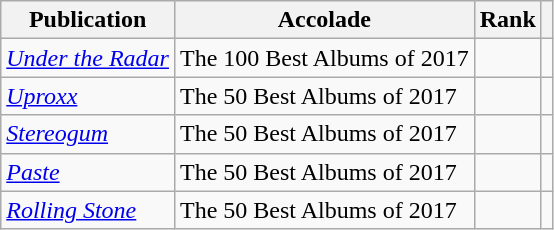<table class="sortable wikitable">
<tr>
<th>Publication</th>
<th>Accolade</th>
<th>Rank</th>
<th class="unsortable"></th>
</tr>
<tr>
<td><em><a href='#'>Under the Radar</a></em></td>
<td>The 100 Best Albums of 2017</td>
<td></td>
<td></td>
</tr>
<tr>
<td><em><a href='#'>Uproxx</a></em></td>
<td>The 50 Best Albums of 2017</td>
<td></td>
<td></td>
</tr>
<tr>
<td><em><a href='#'>Stereogum</a></em></td>
<td>The 50 Best Albums of 2017</td>
<td></td>
<td></td>
</tr>
<tr>
<td><em><a href='#'>Paste</a></em></td>
<td>The 50 Best Albums of 2017</td>
<td></td>
<td></td>
</tr>
<tr>
<td><em><a href='#'>Rolling Stone</a></em></td>
<td>The 50 Best Albums of 2017</td>
<td></td>
<td></td>
</tr>
</table>
